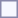<table style="border:1px solid #8888aa; background-color:#f7f8ff; padding:5px; font-size:95%; margin: 0px 12px 12px 0px;">
</table>
